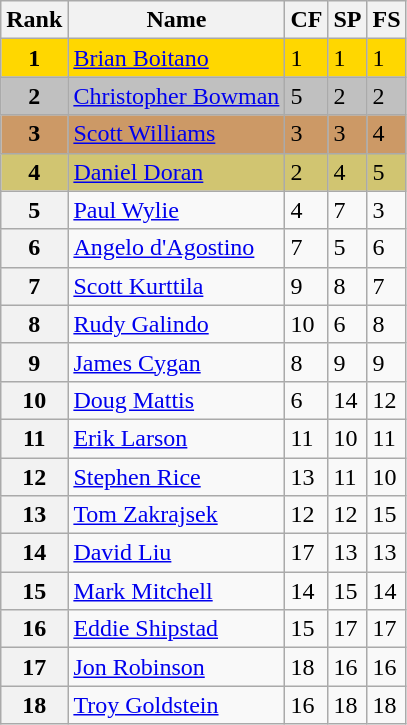<table class="wikitable">
<tr>
<th>Rank</th>
<th>Name</th>
<th>CF</th>
<th>SP</th>
<th>FS</th>
</tr>
<tr bgcolor="gold">
<td align="center"><strong>1</strong></td>
<td><a href='#'>Brian Boitano</a></td>
<td>1</td>
<td>1</td>
<td>1</td>
</tr>
<tr bgcolor="silver">
<td align="center"><strong>2</strong></td>
<td><a href='#'>Christopher Bowman</a></td>
<td>5</td>
<td>2</td>
<td>2</td>
</tr>
<tr bgcolor="cc9966">
<td align="center"><strong>3</strong></td>
<td><a href='#'>Scott Williams</a></td>
<td>3</td>
<td>3</td>
<td>4</td>
</tr>
<tr bgcolor="#d1c571">
<td align="center"><strong>4</strong></td>
<td><a href='#'>Daniel Doran</a></td>
<td>2</td>
<td>4</td>
<td>5</td>
</tr>
<tr>
<th>5</th>
<td><a href='#'>Paul Wylie</a></td>
<td>4</td>
<td>7</td>
<td>3</td>
</tr>
<tr>
<th>6</th>
<td><a href='#'>Angelo d'Agostino</a></td>
<td>7</td>
<td>5</td>
<td>6</td>
</tr>
<tr>
<th>7</th>
<td><a href='#'>Scott Kurttila</a></td>
<td>9</td>
<td>8</td>
<td>7</td>
</tr>
<tr>
<th>8</th>
<td><a href='#'>Rudy Galindo</a></td>
<td>10</td>
<td>6</td>
<td>8</td>
</tr>
<tr>
<th>9</th>
<td><a href='#'>James Cygan</a></td>
<td>8</td>
<td>9</td>
<td>9</td>
</tr>
<tr>
<th>10</th>
<td><a href='#'>Doug Mattis</a></td>
<td>6</td>
<td>14</td>
<td>12</td>
</tr>
<tr>
<th>11</th>
<td><a href='#'>Erik Larson</a></td>
<td>11</td>
<td>10</td>
<td>11</td>
</tr>
<tr>
<th>12</th>
<td><a href='#'>Stephen Rice</a></td>
<td>13</td>
<td>11</td>
<td>10</td>
</tr>
<tr>
<th>13</th>
<td><a href='#'>Tom Zakrajsek</a></td>
<td>12</td>
<td>12</td>
<td>15</td>
</tr>
<tr>
<th>14</th>
<td><a href='#'>David Liu</a></td>
<td>17</td>
<td>13</td>
<td>13</td>
</tr>
<tr>
<th>15</th>
<td><a href='#'>Mark Mitchell</a></td>
<td>14</td>
<td>15</td>
<td>14</td>
</tr>
<tr>
<th>16</th>
<td><a href='#'>Eddie Shipstad</a></td>
<td>15</td>
<td>17</td>
<td>17</td>
</tr>
<tr>
<th>17</th>
<td><a href='#'>Jon Robinson</a></td>
<td>18</td>
<td>16</td>
<td>16</td>
</tr>
<tr>
<th>18</th>
<td><a href='#'>Troy Goldstein</a></td>
<td>16</td>
<td>18</td>
<td>18</td>
</tr>
</table>
